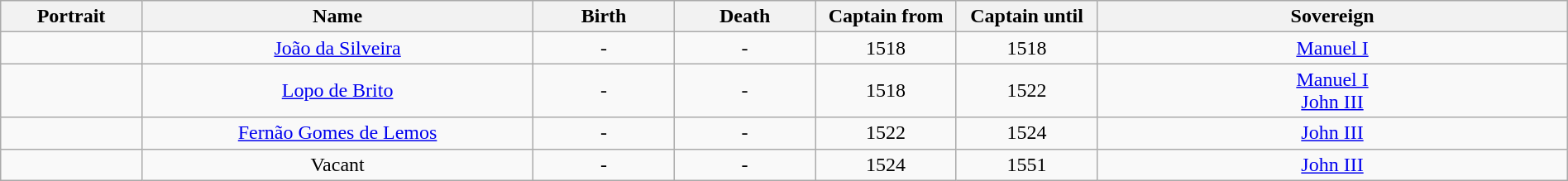<table width=100% class="wikitable">
<tr>
<th width=9%>Portrait</th>
<th width=25%>Name</th>
<th width=9%>Birth</th>
<th width=9%>Death</th>
<th width=9%>Captain from</th>
<th width=9%>Captain until</th>
<th width=30%>Sovereign</th>
</tr>
<tr>
<td></td>
<td align="center"><a href='#'>João da Silveira</a></td>
<td align="center">-</td>
<td align="center">-</td>
<td align="center">1518</td>
<td align="center">1518</td>
<td align="center"><a href='#'>Manuel I</a></td>
</tr>
<tr>
<td></td>
<td align="center"><a href='#'>Lopo de Brito</a></td>
<td align="center">-</td>
<td align="center">-</td>
<td align="center">1518</td>
<td align="center">1522</td>
<td align="center"><a href='#'>Manuel I</a><br><a href='#'>John III</a></td>
</tr>
<tr>
<td></td>
<td align="center"><a href='#'>Fernão Gomes de Lemos</a></td>
<td align="center">-</td>
<td align="center">-</td>
<td align="center">1522</td>
<td align="center">1524</td>
<td align="center"><a href='#'>John III</a></td>
</tr>
<tr>
<td></td>
<td align="center">Vacant</td>
<td align="center">-</td>
<td align="center">-</td>
<td align="center">1524</td>
<td align="center">1551</td>
<td align="center"><a href='#'>John III</a></td>
</tr>
</table>
